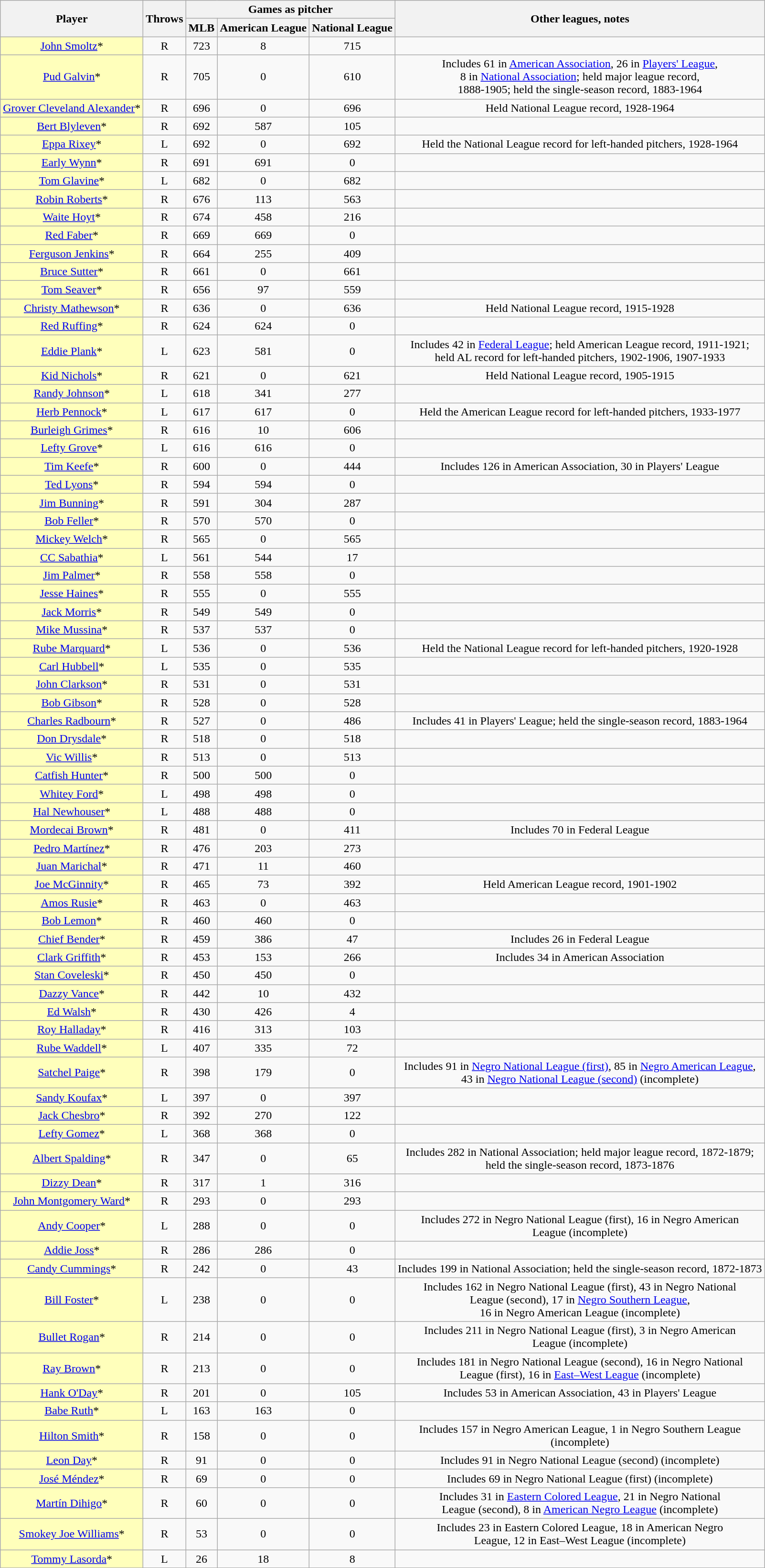<table class="wikitable sortable" style="text-align:center">
<tr style="white-space:nowrap;">
<th rowspan=2 scope="col">Player</th>
<th rowspan=2>Throws</th>
<th colspan=3>Games as pitcher</th>
<th rowspan=2>Other leagues, notes</th>
</tr>
<tr>
<th>MLB</th>
<th>American League</th>
<th>National League</th>
</tr>
<tr>
<td style="background:#ffffbb;"><a href='#'>John Smoltz</a>*</td>
<td>R</td>
<td>723</td>
<td>8</td>
<td>715</td>
<td></td>
</tr>
<tr>
<td style="background:#ffffbb;"><a href='#'>Pud Galvin</a>*</td>
<td>R</td>
<td>705</td>
<td>0</td>
<td>610</td>
<td>Includes 61 in <a href='#'>American Association</a>, 26 in <a href='#'>Players' League</a>, <br>8 in <a href='#'>National Association</a>; held major league record, <br>1888-1905; held the single-season record, 1883-1964</td>
</tr>
<tr>
<td style="background:#ffffbb;"><a href='#'>Grover Cleveland Alexander</a>*</td>
<td>R</td>
<td>696</td>
<td>0</td>
<td>696</td>
<td>Held National League record, 1928-1964</td>
</tr>
<tr>
<td style="background:#ffffbb;"><a href='#'>Bert Blyleven</a>*</td>
<td>R</td>
<td>692</td>
<td>587</td>
<td>105</td>
<td></td>
</tr>
<tr>
<td style="background:#ffffbb;"><a href='#'>Eppa Rixey</a>*</td>
<td>L</td>
<td>692</td>
<td>0</td>
<td>692</td>
<td>Held the National League record for left-handed pitchers, 1928-1964</td>
</tr>
<tr>
<td style="background:#ffffbb;"><a href='#'>Early Wynn</a>*</td>
<td>R</td>
<td>691</td>
<td>691</td>
<td>0</td>
<td></td>
</tr>
<tr>
<td style="background:#ffffbb;"><a href='#'>Tom Glavine</a>*</td>
<td>L</td>
<td>682</td>
<td>0</td>
<td>682</td>
<td></td>
</tr>
<tr>
<td style="background:#ffffbb;"><a href='#'>Robin Roberts</a>*</td>
<td>R</td>
<td>676</td>
<td>113</td>
<td>563</td>
<td></td>
</tr>
<tr>
<td style="background:#ffffbb;"><a href='#'>Waite Hoyt</a>*</td>
<td>R</td>
<td>674</td>
<td>458</td>
<td>216</td>
<td></td>
</tr>
<tr>
<td style="background:#ffffbb;"><a href='#'>Red Faber</a>*</td>
<td>R</td>
<td>669</td>
<td>669</td>
<td>0</td>
<td></td>
</tr>
<tr>
<td style="background:#ffffbb;"><a href='#'>Ferguson Jenkins</a>*</td>
<td>R</td>
<td>664</td>
<td>255</td>
<td>409</td>
<td></td>
</tr>
<tr>
<td style="background:#ffffbb;"><a href='#'>Bruce Sutter</a>*</td>
<td>R</td>
<td>661</td>
<td>0</td>
<td>661</td>
<td></td>
</tr>
<tr>
<td style="background:#ffffbb;"><a href='#'>Tom Seaver</a>*</td>
<td>R</td>
<td>656</td>
<td>97</td>
<td>559</td>
<td></td>
</tr>
<tr>
<td style="background:#ffffbb;"><a href='#'>Christy Mathewson</a>*</td>
<td>R</td>
<td>636</td>
<td>0</td>
<td>636</td>
<td>Held National League record, 1915-1928</td>
</tr>
<tr>
<td style="background:#ffffbb;"><a href='#'>Red Ruffing</a>*</td>
<td>R</td>
<td>624</td>
<td>624</td>
<td>0</td>
<td></td>
</tr>
<tr>
<td style="background:#ffffbb;"><a href='#'>Eddie Plank</a>*</td>
<td>L</td>
<td>623</td>
<td>581</td>
<td>0</td>
<td>Includes 42 in <a href='#'>Federal League</a>; held American League record, 1911-1921; <br>held AL record for left-handed pitchers, 1902-1906, 1907-1933</td>
</tr>
<tr>
<td style="background:#ffffbb;"><a href='#'>Kid Nichols</a>*</td>
<td>R</td>
<td>621</td>
<td>0</td>
<td>621</td>
<td>Held National League record, 1905-1915</td>
</tr>
<tr>
<td style="background:#ffffbb;"><a href='#'>Randy Johnson</a>*</td>
<td>L</td>
<td>618</td>
<td>341</td>
<td>277</td>
<td></td>
</tr>
<tr>
<td style="background:#ffffbb;"><a href='#'>Herb Pennock</a>*</td>
<td>L</td>
<td>617</td>
<td>617</td>
<td>0</td>
<td>Held the American League record for left-handed pitchers, 1933-1977</td>
</tr>
<tr>
<td style="background:#ffffbb;"><a href='#'>Burleigh Grimes</a>*</td>
<td>R</td>
<td>616</td>
<td>10</td>
<td>606</td>
<td></td>
</tr>
<tr>
<td style="background:#ffffbb;"><a href='#'>Lefty Grove</a>*</td>
<td>L</td>
<td>616</td>
<td>616</td>
<td>0</td>
<td></td>
</tr>
<tr>
<td style="background:#ffffbb;"><a href='#'>Tim Keefe</a>*</td>
<td>R</td>
<td>600</td>
<td>0</td>
<td>444</td>
<td>Includes 126 in American Association, 30 in Players' League</td>
</tr>
<tr>
<td style="background:#ffffbb;"><a href='#'>Ted Lyons</a>*</td>
<td>R</td>
<td>594</td>
<td>594</td>
<td>0</td>
<td></td>
</tr>
<tr>
<td style="background:#ffffbb;"><a href='#'>Jim Bunning</a>*</td>
<td>R</td>
<td>591</td>
<td>304</td>
<td>287</td>
<td></td>
</tr>
<tr>
<td style="background:#ffffbb;"><a href='#'>Bob Feller</a>*</td>
<td>R</td>
<td>570</td>
<td>570</td>
<td>0</td>
<td></td>
</tr>
<tr>
<td style="background:#ffffbb;"><a href='#'>Mickey Welch</a>*</td>
<td>R</td>
<td>565</td>
<td>0</td>
<td>565</td>
<td></td>
</tr>
<tr>
<td style="background:#ffffbb;"><a href='#'>CC Sabathia</a>*</td>
<td>L</td>
<td>561</td>
<td>544</td>
<td>17</td>
<td></td>
</tr>
<tr>
<td style="background:#ffffbb;"><a href='#'>Jim Palmer</a>*</td>
<td>R</td>
<td>558</td>
<td>558</td>
<td>0</td>
<td></td>
</tr>
<tr>
<td style="background:#ffffbb;"><a href='#'>Jesse Haines</a>*</td>
<td>R</td>
<td>555</td>
<td>0</td>
<td>555</td>
<td></td>
</tr>
<tr>
<td style="background:#ffffbb;"><a href='#'>Jack Morris</a>*</td>
<td>R</td>
<td>549</td>
<td>549</td>
<td>0</td>
<td></td>
</tr>
<tr>
<td style="background:#ffffbb;"><a href='#'>Mike Mussina</a>*</td>
<td>R</td>
<td>537</td>
<td>537</td>
<td>0</td>
<td></td>
</tr>
<tr>
<td style="background:#ffffbb;"><a href='#'>Rube Marquard</a>*</td>
<td>L</td>
<td>536</td>
<td>0</td>
<td>536</td>
<td>Held the National League record for left-handed pitchers, 1920-1928</td>
</tr>
<tr>
<td style="background:#ffffbb;"><a href='#'>Carl Hubbell</a>*</td>
<td>L</td>
<td>535</td>
<td>0</td>
<td>535</td>
<td></td>
</tr>
<tr>
<td style="background:#ffffbb;"><a href='#'>John Clarkson</a>*</td>
<td>R</td>
<td>531</td>
<td>0</td>
<td>531</td>
<td></td>
</tr>
<tr>
<td style="background:#ffffbb;"><a href='#'>Bob Gibson</a>*</td>
<td>R</td>
<td>528</td>
<td>0</td>
<td>528</td>
<td></td>
</tr>
<tr>
<td style="background:#ffffbb;"><a href='#'>Charles Radbourn</a>*</td>
<td>R</td>
<td>527</td>
<td>0</td>
<td>486</td>
<td>Includes 41 in Players' League; held the single-season record, 1883-1964</td>
</tr>
<tr>
<td style="background:#ffffbb;"><a href='#'>Don Drysdale</a>*</td>
<td>R</td>
<td>518</td>
<td>0</td>
<td>518</td>
<td></td>
</tr>
<tr>
<td style="background:#ffffbb;"><a href='#'>Vic Willis</a>*</td>
<td>R</td>
<td>513</td>
<td>0</td>
<td>513</td>
<td></td>
</tr>
<tr>
<td style="background:#ffffbb;"><a href='#'>Catfish Hunter</a>*</td>
<td>R</td>
<td>500</td>
<td>500</td>
<td>0</td>
<td></td>
</tr>
<tr>
<td style="background:#ffffbb;"><a href='#'>Whitey Ford</a>*</td>
<td>L</td>
<td>498</td>
<td>498</td>
<td>0</td>
<td></td>
</tr>
<tr>
<td style="background:#ffffbb;"><a href='#'>Hal Newhouser</a>*</td>
<td>L</td>
<td>488</td>
<td>488</td>
<td>0</td>
<td></td>
</tr>
<tr>
<td style="background:#ffffbb;"><a href='#'>Mordecai Brown</a>*</td>
<td>R</td>
<td>481</td>
<td>0</td>
<td>411</td>
<td>Includes 70 in Federal League</td>
</tr>
<tr>
<td style="background:#ffffbb;"><a href='#'>Pedro Martínez</a>*</td>
<td>R</td>
<td>476</td>
<td>203</td>
<td>273</td>
<td></td>
</tr>
<tr>
<td style="background:#ffffbb;"><a href='#'>Juan Marichal</a>*</td>
<td>R</td>
<td>471</td>
<td>11</td>
<td>460</td>
<td></td>
</tr>
<tr>
<td style="background:#ffffbb;"><a href='#'>Joe McGinnity</a>*</td>
<td>R</td>
<td>465</td>
<td>73</td>
<td>392</td>
<td>Held American League record, 1901-1902</td>
</tr>
<tr>
<td style="background:#ffffbb;"><a href='#'>Amos Rusie</a>*</td>
<td>R</td>
<td>463</td>
<td>0</td>
<td>463</td>
<td></td>
</tr>
<tr>
<td style="background:#ffffbb;"><a href='#'>Bob Lemon</a>*</td>
<td>R</td>
<td>460</td>
<td>460</td>
<td>0</td>
<td></td>
</tr>
<tr>
<td style="background:#ffffbb;"><a href='#'>Chief Bender</a>*</td>
<td>R</td>
<td>459</td>
<td>386</td>
<td>47</td>
<td>Includes 26 in Federal League</td>
</tr>
<tr>
<td style="background:#ffffbb;"><a href='#'>Clark Griffith</a>*</td>
<td>R</td>
<td>453</td>
<td>153</td>
<td>266</td>
<td>Includes 34 in American Association</td>
</tr>
<tr>
<td style="background:#ffffbb;"><a href='#'>Stan Coveleski</a>*</td>
<td>R</td>
<td>450</td>
<td>450</td>
<td>0</td>
<td></td>
</tr>
<tr>
<td style="background:#ffffbb;"><a href='#'>Dazzy Vance</a>*</td>
<td>R</td>
<td>442</td>
<td>10</td>
<td>432</td>
<td></td>
</tr>
<tr>
<td style="background:#ffffbb;"><a href='#'>Ed Walsh</a>*</td>
<td>R</td>
<td>430</td>
<td>426</td>
<td>4</td>
<td></td>
</tr>
<tr>
<td style="background:#ffffbb;"><a href='#'>Roy Halladay</a>*</td>
<td>R</td>
<td>416</td>
<td>313</td>
<td>103</td>
<td></td>
</tr>
<tr>
<td style="background:#ffffbb;"><a href='#'>Rube Waddell</a>*</td>
<td>L</td>
<td>407</td>
<td>335</td>
<td>72</td>
<td></td>
</tr>
<tr>
<td style="background:#ffffbb;"><a href='#'>Satchel Paige</a>*</td>
<td>R</td>
<td>398</td>
<td>179</td>
<td>0</td>
<td>Includes 91 in <a href='#'>Negro National League (first)</a>, 85 in <a href='#'>Negro American League</a>, <br>43 in <a href='#'>Negro National League (second)</a> (incomplete)</td>
</tr>
<tr>
<td style="background:#ffffbb;"><a href='#'>Sandy Koufax</a>*</td>
<td>L</td>
<td>397</td>
<td>0</td>
<td>397</td>
<td></td>
</tr>
<tr>
<td style="background:#ffffbb;"><a href='#'>Jack Chesbro</a>*</td>
<td>R</td>
<td>392</td>
<td>270</td>
<td>122</td>
<td></td>
</tr>
<tr>
<td style="background:#ffffbb;"><a href='#'>Lefty Gomez</a>*</td>
<td>L</td>
<td>368</td>
<td>368</td>
<td>0</td>
<td></td>
</tr>
<tr>
<td style="background:#ffffbb;"><a href='#'>Albert Spalding</a>*</td>
<td>R</td>
<td>347</td>
<td>0</td>
<td>65</td>
<td>Includes 282 in National Association; held major league record, 1872-1879; <br>held the single-season record, 1873-1876</td>
</tr>
<tr>
<td style="background:#ffffbb;"><a href='#'>Dizzy Dean</a>*</td>
<td>R</td>
<td>317</td>
<td>1</td>
<td>316</td>
<td></td>
</tr>
<tr>
<td style="background:#ffffbb;"><a href='#'>John Montgomery Ward</a>*</td>
<td>R</td>
<td>293</td>
<td>0</td>
<td>293</td>
<td></td>
</tr>
<tr>
<td style="background:#ffffbb;"><a href='#'>Andy Cooper</a>*</td>
<td>L</td>
<td>288</td>
<td>0</td>
<td>0</td>
<td>Includes 272 in Negro National League (first), 16 in Negro American <br>League (incomplete)</td>
</tr>
<tr>
<td style="background:#ffffbb;"><a href='#'>Addie Joss</a>*</td>
<td>R</td>
<td>286</td>
<td>286</td>
<td>0</td>
<td></td>
</tr>
<tr>
<td style="background:#ffffbb;"><a href='#'>Candy Cummings</a>*</td>
<td>R</td>
<td>242</td>
<td>0</td>
<td>43</td>
<td>Includes 199 in National Association; held the single-season record, 1872-1873</td>
</tr>
<tr>
<td style="background:#ffffbb;"><a href='#'>Bill Foster</a>*</td>
<td>L</td>
<td>238</td>
<td>0</td>
<td>0</td>
<td>Includes 162 in Negro National League (first), 43 in Negro National <br>League (second), 17 in <a href='#'>Negro Southern League</a>, <br>16 in Negro American League (incomplete)</td>
</tr>
<tr>
<td style="background:#ffffbb;"><a href='#'>Bullet Rogan</a>*</td>
<td>R</td>
<td>214</td>
<td>0</td>
<td>0</td>
<td>Includes 211 in Negro National League (first), 3 in Negro American <br>League (incomplete)</td>
</tr>
<tr>
<td style="background:#ffffbb;"><a href='#'>Ray Brown</a>*</td>
<td>R</td>
<td>213</td>
<td>0</td>
<td>0</td>
<td>Includes 181 in Negro National League (second), 16 in Negro National <br>League (first), 16 in <a href='#'>East–West League</a> (incomplete)</td>
</tr>
<tr>
<td style="background:#ffffbb;"><a href='#'>Hank O'Day</a>*</td>
<td>R</td>
<td>201</td>
<td>0</td>
<td>105</td>
<td>Includes 53 in American Association, 43 in Players' League</td>
</tr>
<tr>
<td style="background:#ffffbb;"><a href='#'>Babe Ruth</a>*</td>
<td>L</td>
<td>163</td>
<td>163</td>
<td>0</td>
<td></td>
</tr>
<tr>
<td style="background:#ffffbb;"><a href='#'>Hilton Smith</a>*</td>
<td>R</td>
<td>158</td>
<td>0</td>
<td>0</td>
<td>Includes 157 in Negro American League, 1 in Negro Southern League <br>(incomplete)</td>
</tr>
<tr>
<td style="background:#ffffbb;"><a href='#'>Leon Day</a>*</td>
<td>R</td>
<td>91</td>
<td>0</td>
<td>0</td>
<td>Includes 91 in Negro National League (second) (incomplete)</td>
</tr>
<tr>
<td style="background:#ffffbb;"><a href='#'>José Méndez</a>*</td>
<td>R</td>
<td>69</td>
<td>0</td>
<td>0</td>
<td>Includes 69 in Negro National League (first) (incomplete)</td>
</tr>
<tr>
<td style="background:#ffffbb;"><a href='#'>Martín Dihigo</a>*</td>
<td>R</td>
<td>60</td>
<td>0</td>
<td>0</td>
<td>Includes 31 in <a href='#'>Eastern Colored League</a>, 21 in Negro National <br>League (second), 8 in <a href='#'>American Negro League</a> (incomplete)</td>
</tr>
<tr>
<td style="background:#ffffbb;"><a href='#'>Smokey Joe Williams</a>*</td>
<td>R</td>
<td>53</td>
<td>0</td>
<td>0</td>
<td>Includes 23 in Eastern Colored League, 18 in American Negro <br>League, 12 in East–West League (incomplete)</td>
</tr>
<tr>
<td style="background:#ffffbb;"><a href='#'>Tommy Lasorda</a>*</td>
<td>L</td>
<td>26</td>
<td>18</td>
<td>8</td>
<td></td>
</tr>
</table>
